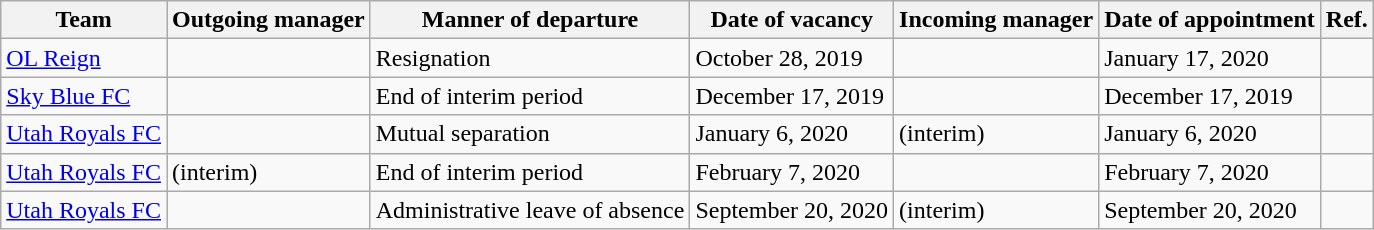<table class="wikitable sortable">
<tr>
<th>Team</th>
<th>Outgoing manager</th>
<th>Manner of departure</th>
<th>Date of vacancy</th>
<th>Incoming manager</th>
<th>Date of appointment</th>
<th>Ref.</th>
</tr>
<tr>
<td><a href='#'>OL Reign</a></td>
<td> </td>
<td>Resignation</td>
<td>October 28, 2019</td>
<td> </td>
<td>January 17, 2020</td>
<td></td>
</tr>
<tr>
<td><a href='#'>Sky Blue FC</a></td>
<td> </td>
<td>End of interim period</td>
<td>December 17, 2019</td>
<td> </td>
<td>December 17, 2019</td>
<td></td>
</tr>
<tr>
<td><a href='#'>Utah Royals FC</a></td>
<td> </td>
<td>Mutual separation</td>
<td>January 6, 2020</td>
<td>  (interim)</td>
<td>January 6, 2020</td>
<td></td>
</tr>
<tr>
<td><a href='#'>Utah Royals FC</a></td>
<td>  (interim)</td>
<td>End of interim period</td>
<td>February 7, 2020</td>
<td> </td>
<td>February 7, 2020</td>
<td></td>
</tr>
<tr>
<td><a href='#'>Utah Royals FC</a></td>
<td> </td>
<td>Administrative leave of absence</td>
<td>September 20, 2020</td>
<td>  (interim)</td>
<td>September 20, 2020</td>
<td></td>
</tr>
</table>
